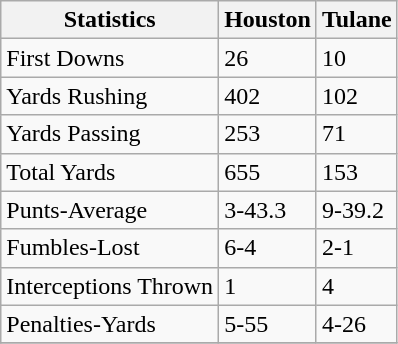<table class="wikitable">
<tr>
<th>Statistics</th>
<th>Houston</th>
<th>Tulane</th>
</tr>
<tr>
<td>First Downs</td>
<td>26</td>
<td>10</td>
</tr>
<tr>
<td>Yards Rushing</td>
<td>402</td>
<td>102</td>
</tr>
<tr>
<td>Yards Passing</td>
<td>253</td>
<td>71</td>
</tr>
<tr>
<td>Total Yards</td>
<td>655</td>
<td>153</td>
</tr>
<tr>
<td>Punts-Average</td>
<td>3-43.3</td>
<td>9-39.2</td>
</tr>
<tr>
<td>Fumbles-Lost</td>
<td>6-4</td>
<td>2-1</td>
</tr>
<tr>
<td>Interceptions Thrown</td>
<td>1</td>
<td>4</td>
</tr>
<tr>
<td>Penalties-Yards</td>
<td>5-55</td>
<td>4-26</td>
</tr>
<tr>
</tr>
</table>
